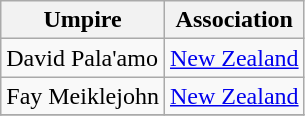<table class="wikitable collapsible">
<tr>
<th>Umpire</th>
<th>Association</th>
</tr>
<tr>
<td>David Pala'amo</td>
<td><a href='#'>New Zealand</a></td>
</tr>
<tr>
<td>Fay Meiklejohn</td>
<td><a href='#'>New Zealand</a></td>
</tr>
<tr>
</tr>
</table>
